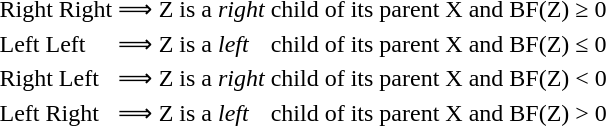<table>
<tr>
<td style="width:1em"></td>
<td>Right Right</td>
<td>⟹ Z is a <em>right</em></td>
<td>child of its parent X and BF(Z) ≥ 0</td>
</tr>
<tr>
<td></td>
<td>Left Left</td>
<td>⟹ Z is a <em>left</em></td>
<td>child of its parent X and BF(Z) ≤ 0</td>
</tr>
<tr>
<td></td>
<td>Right Left</td>
<td>⟹ Z is a <em>right</em></td>
<td>child of its parent X and BF(Z) < 0</td>
</tr>
<tr>
<td></td>
<td>Left Right</td>
<td>⟹ Z is a <em>left</em></td>
<td>child of its parent X and BF(Z) > 0</td>
</tr>
</table>
